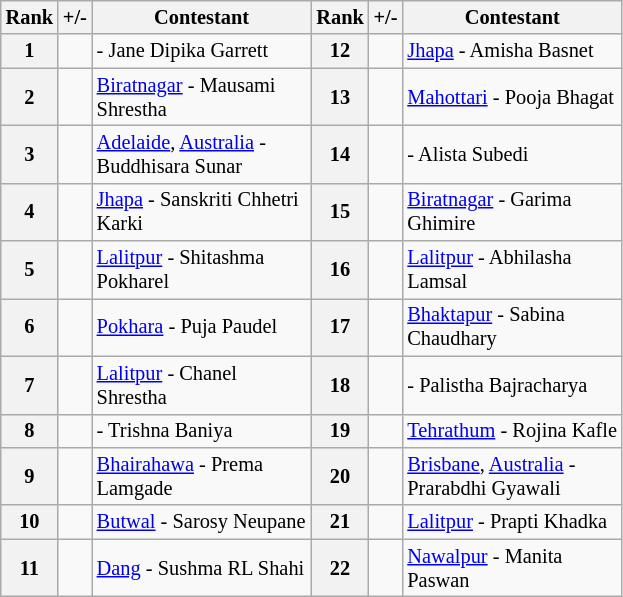<table class="wikitable" style="font-size: 85%">
<tr>
<th>Rank</th>
<th>+/-</th>
<th width="140px">Contestant</th>
<th>Rank</th>
<th>+/-</th>
<th width="140px">Contestant</th>
</tr>
<tr>
<th>1</th>
<td align=center></td>
<td> - Jane Dipika Garrett</td>
<th>12</th>
<td align=center></td>
<td> <a href='#'>Jhapa</a> - Amisha Basnet</td>
</tr>
<tr>
<th>2</th>
<td align=center></td>
<td> <a href='#'>Biratnagar</a> - Mausami Shrestha</td>
<th>13</th>
<td align=center></td>
<td> <a href='#'>Mahottari</a> - Pooja Bhagat</td>
</tr>
<tr>
<th>3</th>
<td align=center></td>
<td> <a href='#'>Adelaide</a>, <a href='#'>Australia</a> - Buddhisara Sunar</td>
<th>14</th>
<td align=center></td>
<td> - Alista Subedi</td>
</tr>
<tr>
<th>4</th>
<td align=center></td>
<td> <a href='#'>Jhapa</a> - Sanskriti Chhetri Karki</td>
<th>15</th>
<td align=center></td>
<td> <a href='#'>Biratnagar</a> - Garima Ghimire</td>
</tr>
<tr>
<th>5</th>
<td align=center></td>
<td> <a href='#'>Lalitpur</a> - Shitashma Pokharel</td>
<th>16</th>
<td align=center></td>
<td> <a href='#'>Lalitpur</a> - Abhilasha Lamsal</td>
</tr>
<tr>
<th>6</th>
<td align=center></td>
<td> <a href='#'>Pokhara</a> - Puja Paudel</td>
<th>17</th>
<td align=center></td>
<td> <a href='#'>Bhaktapur</a> - Sabina Chaudhary</td>
</tr>
<tr>
<th>7</th>
<td align=center></td>
<td> <a href='#'>Lalitpur</a> - Chanel Shrestha</td>
<th>18</th>
<td align=center></td>
<td> - Palistha Bajracharya</td>
</tr>
<tr>
<th>8</th>
<td align=center></td>
<td> - Trishna Baniya</td>
<th>19</th>
<td align=center></td>
<td> <a href='#'>Tehrathum</a> - Rojina Kafle</td>
</tr>
<tr>
<th>9</th>
<td align=center></td>
<td> <a href='#'>Bhairahawa</a> - Prema Lamgade</td>
<th>20</th>
<td align=center></td>
<td> <a href='#'>Brisbane</a>, <a href='#'>Australia</a> - Prarabdhi Gyawali</td>
</tr>
<tr>
<th>10</th>
<td align=center></td>
<td> <a href='#'>Butwal</a> - Sarosy Neupane</td>
<th>21</th>
<td align=center></td>
<td> <a href='#'>Lalitpur</a> - Prapti Khadka</td>
</tr>
<tr>
<th>11</th>
<td align=center></td>
<td> <a href='#'>Dang</a> - Sushma RL Shahi</td>
<th>22</th>
<td align=center></td>
<td> <a href='#'>Nawalpur</a> - Manita Paswan</td>
</tr>
</table>
